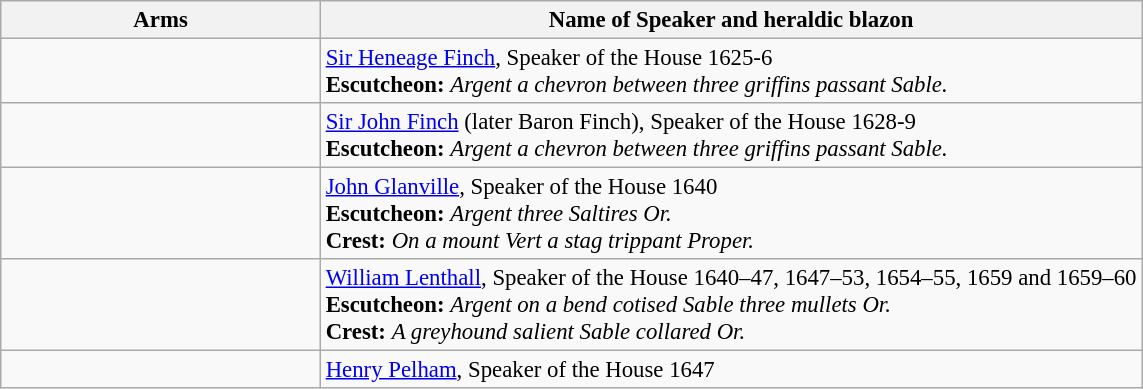<table class=wikitable style=font-size:95%>
<tr style="vertical-align:top; text-align:center;">
<th style="width:206px;">Arms</th>
<th>Name of Speaker and heraldic blazon</th>
</tr>
<tr valign=top>
<td align=center></td>
<td><a href='#'>Sir Heneage Finch</a>, Speaker of the House 1625-6<br><strong>Escutcheon:</strong> <em>Argent a chevron between three griffins passant Sable.</em></td>
</tr>
<tr valign=top>
<td align=center></td>
<td><a href='#'>Sir John Finch</a> (later Baron Finch), Speaker of the House 1628-9<br><strong>Escutcheon:</strong> <em>Argent a chevron between three griffins passant Sable.</em></td>
</tr>
<tr valign=top>
<td align=center></td>
<td><a href='#'>John Glanville</a>, Speaker of the House 1640<br><strong>Escutcheon:</strong> <em>Argent three Saltires Or.</em><br>
<strong>Crest:</strong> <em>On a mount Vert a stag trippant Proper.</em></td>
</tr>
<tr valign=top>
<td align=center></td>
<td><a href='#'>William Lenthall</a>, Speaker of the House 1640–47, 1647–53, 1654–55, 1659 and 1659–60<br><strong>Escutcheon:</strong> <em>Argent on a bend cotised Sable three mullets Or.</em><br>
<strong>Crest:</strong> <em>A greyhound salient Sable collared Or.</em></td>
</tr>
<tr valign=top>
<td align=center></td>
<td><a href='#'>Henry Pelham</a>, Speaker of the House 1647</td>
</tr>
</table>
